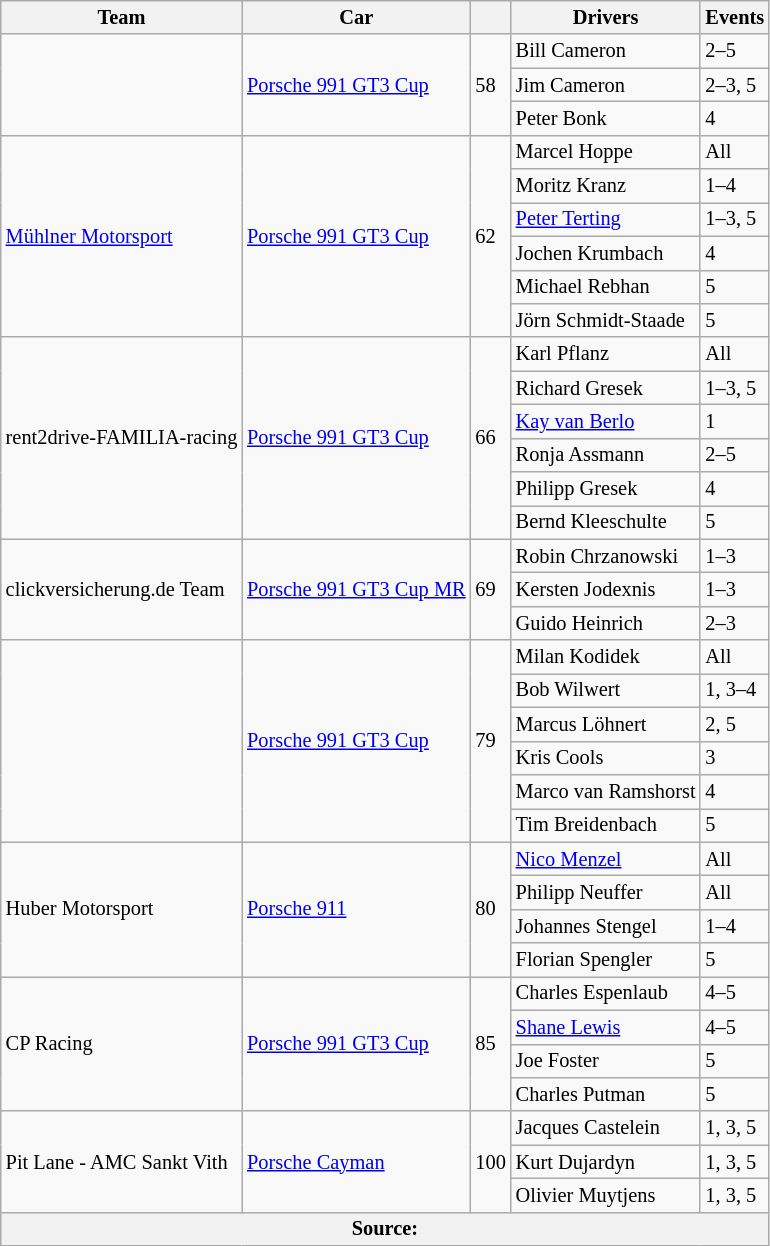<table class="wikitable" style="font-size: 85%">
<tr>
<th>Team</th>
<th>Car</th>
<th></th>
<th>Drivers</th>
<th>Events</th>
</tr>
<tr>
<td rowspan=3></td>
<td rowspan=3><a href='#'>Porsche 991 GT3 Cup</a></td>
<td rowspan=3>58</td>
<td> Bill Cameron</td>
<td>2–5</td>
</tr>
<tr>
<td> Jim Cameron</td>
<td>2–3, 5</td>
</tr>
<tr>
<td> Peter Bonk</td>
<td>4</td>
</tr>
<tr>
<td rowspan=6> <a href='#'>Mühlner Motorsport</a></td>
<td rowspan=6><a href='#'>Porsche 991 GT3 Cup</a></td>
<td rowspan=6>62</td>
<td> Marcel Hoppe</td>
<td>All</td>
</tr>
<tr>
<td> Moritz Kranz</td>
<td>1–4</td>
</tr>
<tr>
<td> <a href='#'>Peter Terting</a></td>
<td>1–3, 5</td>
</tr>
<tr>
<td> Jochen Krumbach</td>
<td>4</td>
</tr>
<tr>
<td> Michael Rebhan</td>
<td>5</td>
</tr>
<tr>
<td> Jörn Schmidt-Staade</td>
<td>5</td>
</tr>
<tr>
<td rowspan=6> rent2drive-FAMILIA-racing</td>
<td rowspan=6><a href='#'>Porsche 991 GT3 Cup</a></td>
<td rowspan=6>66</td>
<td> Karl Pflanz</td>
<td>All</td>
</tr>
<tr>
<td> Richard Gresek</td>
<td>1–3, 5</td>
</tr>
<tr>
<td> <a href='#'>Kay van Berlo</a></td>
<td>1</td>
</tr>
<tr>
<td> Ronja Assmann</td>
<td>2–5</td>
</tr>
<tr>
<td> Philipp Gresek</td>
<td>4</td>
</tr>
<tr>
<td> Bernd Kleeschulte</td>
<td>5</td>
</tr>
<tr>
<td rowspan=3> clickversicherung.de Team</td>
<td rowspan=3><a href='#'>Porsche 991 GT3 Cup MR</a></td>
<td rowspan=3>69</td>
<td> Robin Chrzanowski</td>
<td>1–3</td>
</tr>
<tr>
<td> Kersten Jodexnis</td>
<td>1–3</td>
</tr>
<tr>
<td> Guido Heinrich</td>
<td>2–3</td>
</tr>
<tr>
<td rowspan=6></td>
<td rowspan=6><a href='#'>Porsche 991 GT3 Cup</a></td>
<td rowspan=6>79</td>
<td> Milan Kodidek</td>
<td>All</td>
</tr>
<tr>
<td> Bob Wilwert</td>
<td>1, 3–4</td>
</tr>
<tr>
<td> Marcus Löhnert</td>
<td>2, 5</td>
</tr>
<tr>
<td> Kris Cools</td>
<td>3</td>
</tr>
<tr>
<td> Marco van Ramshorst</td>
<td>4</td>
</tr>
<tr>
<td> Tim Breidenbach</td>
<td>5</td>
</tr>
<tr>
<td rowspan=4> Huber Motorsport</td>
<td rowspan=4><a href='#'>Porsche 911</a></td>
<td rowspan=4>80</td>
<td> <a href='#'>Nico Menzel</a></td>
<td>All</td>
</tr>
<tr>
<td> Philipp Neuffer</td>
<td>All</td>
</tr>
<tr>
<td> Johannes Stengel</td>
<td>1–4</td>
</tr>
<tr>
<td> Florian Spengler</td>
<td>5</td>
</tr>
<tr>
<td rowspan=4> CP Racing</td>
<td rowspan=4><a href='#'>Porsche 991 GT3 Cup</a></td>
<td rowspan=4>85</td>
<td> Charles Espenlaub</td>
<td>4–5</td>
</tr>
<tr>
<td> <a href='#'>Shane Lewis</a></td>
<td>4–5</td>
</tr>
<tr>
<td> Joe Foster</td>
<td>5</td>
</tr>
<tr>
<td> Charles Putman</td>
<td>5</td>
</tr>
<tr>
<td rowspan=3> Pit Lane - AMC Sankt Vith</td>
<td rowspan=3><a href='#'>Porsche Cayman</a></td>
<td rowspan=3>100</td>
<td> Jacques Castelein</td>
<td>1, 3, 5</td>
</tr>
<tr>
<td> Kurt Dujardyn</td>
<td>1, 3, 5</td>
</tr>
<tr>
<td> Olivier Muytjens</td>
<td>1, 3, 5</td>
</tr>
<tr>
<th colspan=5>Source:</th>
</tr>
</table>
